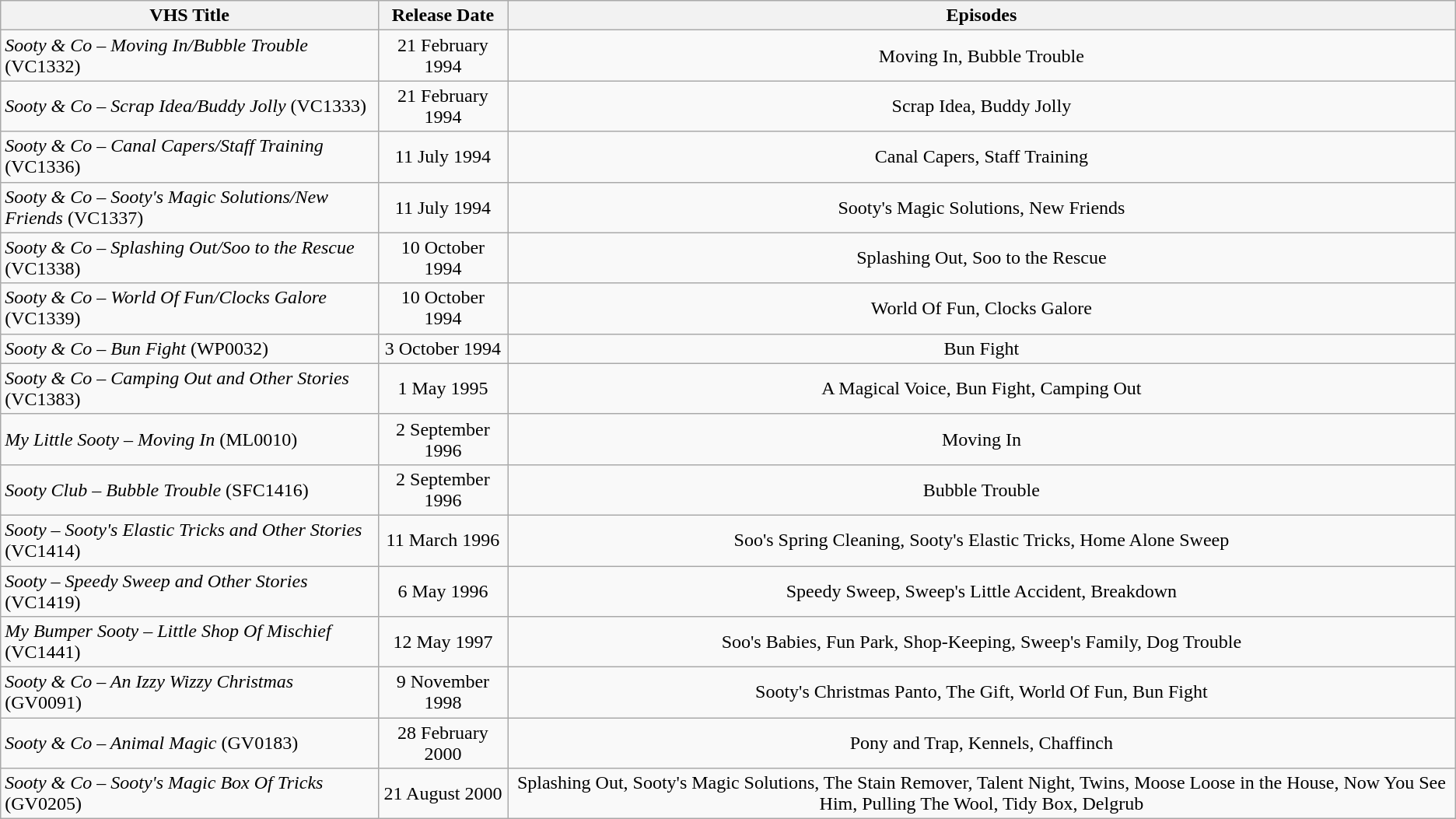<table class="wikitable">
<tr>
<th>VHS Title</th>
<th>Release Date</th>
<th>Episodes</th>
</tr>
<tr>
<td><em>Sooty & Co – Moving In/Bubble Trouble</em> (VC1332)</td>
<td style="text-align:center;">21 February 1994</td>
<td style="text-align:center;">Moving In, Bubble Trouble</td>
</tr>
<tr>
<td><em>Sooty & Co – Scrap Idea/Buddy Jolly</em> (VC1333)</td>
<td style="text-align:center;">21 February 1994</td>
<td style="text-align:center;">Scrap Idea, Buddy Jolly</td>
</tr>
<tr>
<td><em>Sooty & Co – Canal Capers/Staff Training</em> (VC1336)</td>
<td style="text-align:center;">11 July 1994</td>
<td style="text-align:center;">Canal Capers, Staff Training</td>
</tr>
<tr>
<td><em>Sooty & Co – Sooty's Magic Solutions/New Friends</em> (VC1337)</td>
<td style="text-align:center;">11 July 1994</td>
<td style="text-align:center;">Sooty's Magic Solutions, New Friends</td>
</tr>
<tr>
<td><em>Sooty & Co – Splashing Out/Soo to the Rescue</em> (VC1338)</td>
<td style="text-align:center;">10 October 1994</td>
<td style="text-align:center;">Splashing Out, Soo to the Rescue</td>
</tr>
<tr>
<td><em>Sooty & Co – World Of Fun/Clocks Galore</em> (VC1339)</td>
<td style="text-align:center;">10 October 1994</td>
<td style="text-align:center;">World Of Fun, Clocks Galore</td>
</tr>
<tr>
<td><em>Sooty & Co – Bun Fight</em> (WP0032)</td>
<td style="text-align:center;">3 October 1994</td>
<td style="text-align:center;">Bun Fight</td>
</tr>
<tr>
<td><em>Sooty & Co – Camping Out and Other Stories</em> (VC1383)</td>
<td style="text-align:center;">1 May 1995</td>
<td style="text-align:center;">A Magical Voice, Bun Fight, Camping Out</td>
</tr>
<tr>
<td><em>My Little Sooty  – Moving In</em> (ML0010)</td>
<td style="text-align:center;">2 September 1996</td>
<td style="text-align:center;">Moving In</td>
</tr>
<tr>
<td><em>Sooty Club –  Bubble Trouble</em> (SFC1416)</td>
<td style="text-align:center;">2 September 1996</td>
<td style="text-align:center;">Bubble Trouble</td>
</tr>
<tr>
<td><em>Sooty – Sooty's Elastic Tricks and Other Stories</em> (VC1414)</td>
<td style="text-align:center;">11 March 1996</td>
<td style="text-align:center;">Soo's Spring Cleaning, Sooty's Elastic Tricks, Home Alone Sweep</td>
</tr>
<tr>
<td><em>Sooty – Speedy Sweep and Other Stories</em> (VC1419)</td>
<td style="text-align:center;">6 May 1996</td>
<td style="text-align:center;">Speedy Sweep, Sweep's Little Accident, Breakdown</td>
</tr>
<tr>
<td><em>My Bumper Sooty – Little Shop Of Mischief</em> (VC1441)</td>
<td style="text-align:center;">12 May 1997</td>
<td style="text-align:center;">Soo's Babies, Fun Park, Shop-Keeping, Sweep's Family, Dog Trouble</td>
</tr>
<tr>
<td><em>Sooty & Co – An Izzy Wizzy Christmas</em> (GV0091)</td>
<td style="text-align:center;">9 November 1998</td>
<td style="text-align:center;">Sooty's Christmas Panto, The Gift, World Of Fun, Bun Fight</td>
</tr>
<tr>
<td><em>Sooty & Co – Animal Magic</em> (GV0183)</td>
<td style="text-align:center;">28 February 2000</td>
<td style="text-align:center;">Pony and Trap, Kennels, Chaffinch</td>
</tr>
<tr>
<td><em>Sooty & Co – Sooty's Magic Box Of Tricks</em> (GV0205)</td>
<td style="text-align:center;">21 August 2000</td>
<td style="text-align:center;">Splashing Out, Sooty's Magic Solutions, The Stain Remover, Talent Night, Twins, Moose Loose in the House, Now You See Him, Pulling The Wool, Tidy Box, Delgrub</td>
</tr>
</table>
